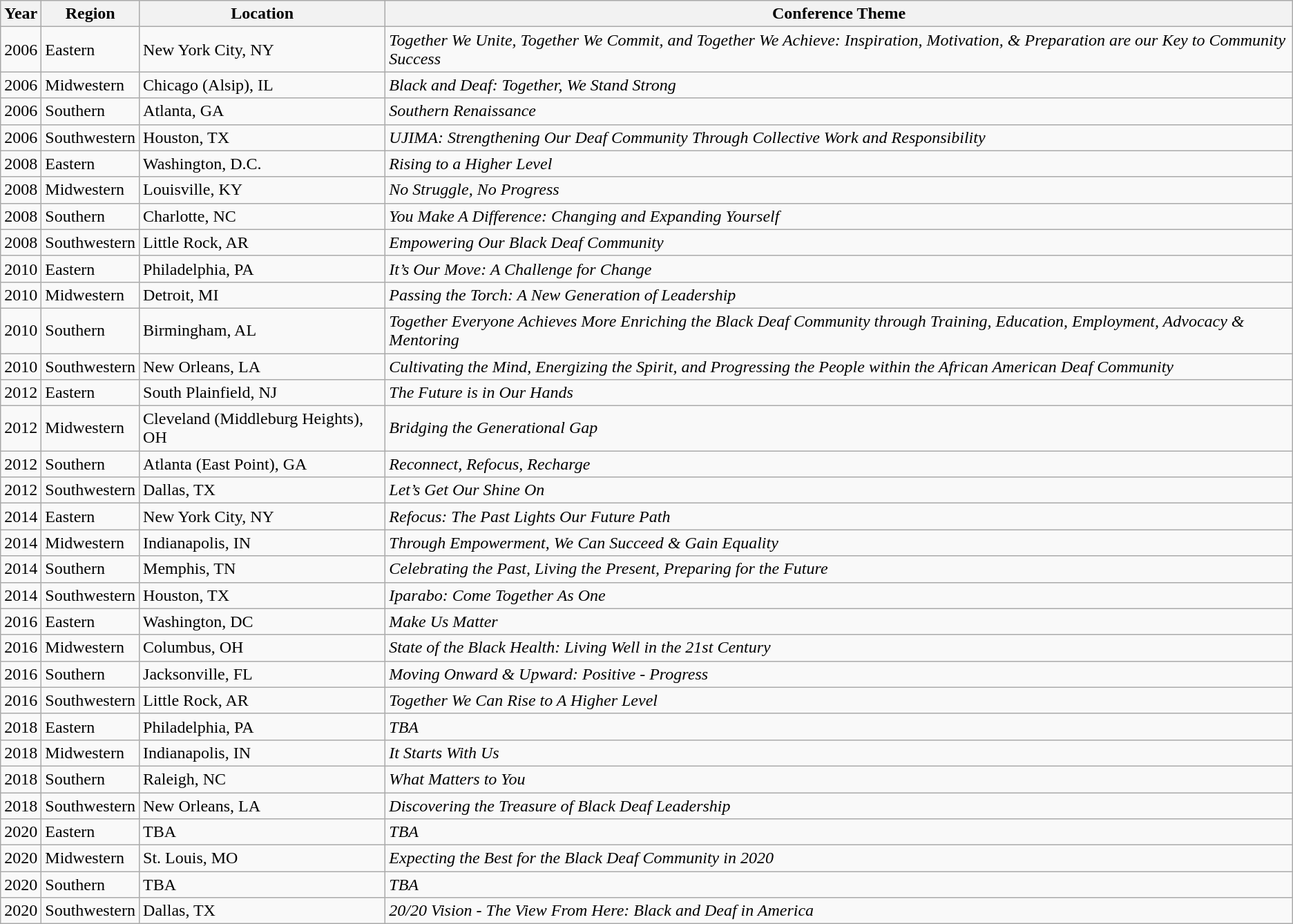<table class="wikitable sortable">
<tr>
<th>Year</th>
<th>Region</th>
<th>Location</th>
<th>Conference Theme</th>
</tr>
<tr>
<td>2006</td>
<td>Eastern</td>
<td>New York City, NY</td>
<td><em>Together We Unite, Together We Commit, and Together We Achieve: Inspiration, Motivation, & Preparation are our Key to Community Success</em></td>
</tr>
<tr>
<td>2006</td>
<td>Midwestern</td>
<td>Chicago (Alsip), IL</td>
<td><em>Black and Deaf: Together, We Stand Strong</em></td>
</tr>
<tr>
<td>2006</td>
<td>Southern</td>
<td>Atlanta, GA</td>
<td><em>Southern Renaissance</em></td>
</tr>
<tr>
<td>2006</td>
<td>Southwestern</td>
<td>Houston, TX</td>
<td><em>UJIMA: Strengthening Our Deaf Community Through Collective Work and Responsibility</em></td>
</tr>
<tr>
<td>2008</td>
<td>Eastern</td>
<td>Washington, D.C.</td>
<td><em>Rising to a Higher Level</em></td>
</tr>
<tr>
<td>2008</td>
<td>Midwestern</td>
<td>Louisville, KY</td>
<td><em>No Struggle, No Progress</em></td>
</tr>
<tr>
<td>2008</td>
<td>Southern</td>
<td>Charlotte, NC</td>
<td><em>You Make A Difference: Changing and Expanding Yourself</em></td>
</tr>
<tr>
<td>2008</td>
<td>Southwestern</td>
<td>Little Rock, AR</td>
<td><em>Empowering Our Black Deaf Community</em></td>
</tr>
<tr>
<td>2010</td>
<td>Eastern</td>
<td>Philadelphia, PA</td>
<td><em>It’s Our Move: A Challenge for Change</em></td>
</tr>
<tr>
<td>2010</td>
<td>Midwestern</td>
<td>Detroit, MI</td>
<td><em>Passing the Torch: A New Generation of Leadership</em></td>
</tr>
<tr>
<td>2010</td>
<td>Southern</td>
<td>Birmingham, AL</td>
<td><em>Together Everyone Achieves More Enriching the Black Deaf Community through Training, Education, Employment, Advocacy & Mentoring</em></td>
</tr>
<tr>
<td>2010</td>
<td>Southwestern</td>
<td>New Orleans, LA</td>
<td><em>Cultivating the Mind, Energizing the Spirit, and Progressing the People within the African American Deaf Community</em></td>
</tr>
<tr>
<td>2012</td>
<td>Eastern</td>
<td>South Plainfield, NJ</td>
<td><em>The Future is in Our Hands</em></td>
</tr>
<tr>
<td>2012</td>
<td>Midwestern</td>
<td>Cleveland (Middleburg Heights), OH</td>
<td><em>Bridging the Generational Gap</em></td>
</tr>
<tr>
<td>2012</td>
<td>Southern</td>
<td>Atlanta (East Point), GA</td>
<td><em>Reconnect, Refocus, Recharge</em></td>
</tr>
<tr>
<td>2012</td>
<td>Southwestern</td>
<td>Dallas, TX</td>
<td><em>Let’s Get Our Shine On</em></td>
</tr>
<tr>
<td>2014</td>
<td>Eastern</td>
<td>New York City, NY</td>
<td><em>Refocus: The Past Lights Our Future Path</em></td>
</tr>
<tr>
<td>2014</td>
<td>Midwestern</td>
<td>Indianapolis, IN</td>
<td><em>Through Empowerment, We Can Succeed & Gain Equality</em></td>
</tr>
<tr>
<td>2014</td>
<td>Southern</td>
<td>Memphis, TN</td>
<td><em>Celebrating the Past, Living the Present, Preparing for the Future</em></td>
</tr>
<tr>
<td>2014</td>
<td>Southwestern</td>
<td>Houston, TX</td>
<td><em>Iparabo: Come Together As One</em></td>
</tr>
<tr>
<td>2016</td>
<td>Eastern</td>
<td>Washington, DC</td>
<td><em>Make Us Matter</em></td>
</tr>
<tr>
<td>2016</td>
<td>Midwestern</td>
<td>Columbus, OH</td>
<td><em>State of the Black Health: Living Well in the 21st Century</em></td>
</tr>
<tr>
<td>2016</td>
<td>Southern</td>
<td>Jacksonville, FL</td>
<td><em>Moving Onward & Upward: Positive - Progress</em></td>
</tr>
<tr>
<td>2016</td>
<td>Southwestern</td>
<td>Little Rock, AR</td>
<td><em>Together We Can Rise to A Higher Level</em></td>
</tr>
<tr>
<td>2018</td>
<td>Eastern</td>
<td>Philadelphia, PA</td>
<td><em>TBA</em></td>
</tr>
<tr>
<td>2018</td>
<td>Midwestern</td>
<td>Indianapolis, IN</td>
<td><em>It Starts With Us</em></td>
</tr>
<tr>
<td>2018</td>
<td>Southern</td>
<td>Raleigh, NC</td>
<td><em>What Matters to You</em></td>
</tr>
<tr>
<td>2018</td>
<td>Southwestern</td>
<td>New Orleans, LA</td>
<td><em>Discovering the Treasure of Black Deaf Leadership</em></td>
</tr>
<tr>
<td>2020</td>
<td>Eastern</td>
<td>TBA</td>
<td><em>TBA</em></td>
</tr>
<tr>
<td>2020</td>
<td>Midwestern</td>
<td>St. Louis, MO</td>
<td><em>Expecting the Best for the Black Deaf Community in 2020</em></td>
</tr>
<tr>
<td>2020</td>
<td>Southern</td>
<td>TBA</td>
<td><em>TBA</em></td>
</tr>
<tr>
<td>2020</td>
<td>Southwestern</td>
<td>Dallas, TX</td>
<td><em>20/20 Vision - The View From Here: Black and Deaf in America</em></td>
</tr>
</table>
